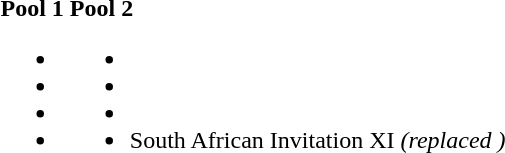<table>
<tr>
<td><br><strong>Pool 1</strong><ul><li></li><li></li><li></li><li></li></ul></td>
<td><br><strong>Pool 2</strong><ul><li></li><li></li><li></li><li>South African Invitation XI <em>(replaced )</em></li></ul></td>
</tr>
</table>
